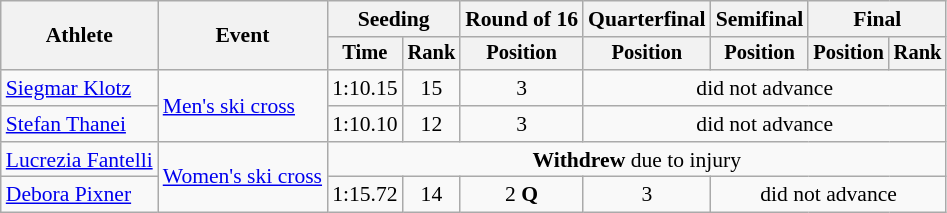<table class="wikitable" style="font-size:90%">
<tr>
<th rowspan="2">Athlete</th>
<th rowspan="2">Event</th>
<th colspan="2">Seeding</th>
<th>Round of 16</th>
<th>Quarterfinal</th>
<th>Semifinal</th>
<th colspan=2>Final</th>
</tr>
<tr style="font-size:95%">
<th>Time</th>
<th>Rank</th>
<th>Position</th>
<th>Position</th>
<th>Position</th>
<th>Position</th>
<th>Rank</th>
</tr>
<tr align=center>
<td align=left><a href='#'>Siegmar Klotz</a></td>
<td rowspan="2" align="left"><a href='#'>Men's ski cross</a></td>
<td>1:10.15</td>
<td>15</td>
<td>3</td>
<td colspan=4>did not advance</td>
</tr>
<tr align=center>
<td align=left><a href='#'>Stefan Thanei</a></td>
<td>1:10.10</td>
<td>12</td>
<td>3</td>
<td colspan=4>did not advance</td>
</tr>
<tr align=center>
<td align=left><a href='#'>Lucrezia Fantelli</a></td>
<td align=left rowspan="2"><a href='#'>Women's ski cross</a></td>
<td colspan=7><strong>Withdrew</strong> due to injury</td>
</tr>
<tr align=center>
<td align=left><a href='#'>Debora Pixner</a></td>
<td>1:15.72</td>
<td>14</td>
<td>2 <strong>Q</strong></td>
<td>3</td>
<td colspan=3>did not advance</td>
</tr>
</table>
